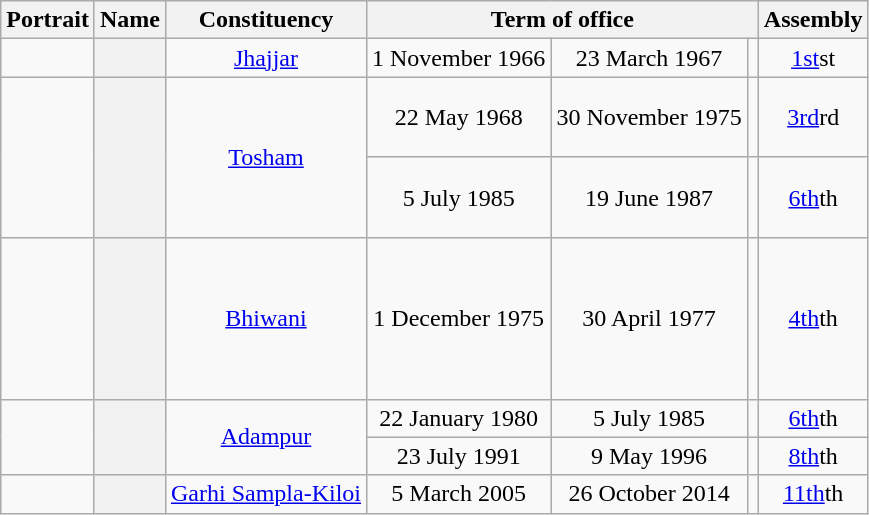<table class="wikitable sortable" style="text-align:center">
<tr>
<th class="unsortable" scope="col">Portrait</th>
<th scope="col" class="sortable">Name</th>
<th scope="col">Constituency</th>
<th colspan="3" scope="colgroup">Term of office</th>
<th scope="col">Assembly</th>
</tr>
<tr align=center>
<td></td>
<th scope="row"></th>
<td><a href='#'>Jhajjar</a></td>
<td>1 November 1966</td>
<td>23 March 1967</td>
<td></td>
<td><a href='#'>1st</a>st</td>
</tr>
<tr align=center>
<td rowspan="2" align="center" height="100px"></td>
<th scope="row" rowspan="2"></th>
<td rowspan="2"><a href='#'>Tosham</a></td>
<td>22 May 1968</td>
<td>30 November 1975</td>
<td></td>
<td><a href='#'>3rd</a>rd</td>
</tr>
<tr align=center>
<td>5 July 1985</td>
<td>19 June 1987</td>
<td></td>
<td><a href='#'>6th</a>th</td>
</tr>
<tr align=center>
<td align="center" height="100px"></td>
<th scope="row"></th>
<td><a href='#'>Bhiwani</a></td>
<td>1 December 1975</td>
<td>30 April 1977</td>
<td></td>
<td><a href='#'>4th</a>th</td>
</tr>
<tr align=center>
<td rowspan="2"></td>
<th scope="row" rowspan="2"></th>
<td rowspan="2"><a href='#'>Adampur</a></td>
<td>22 January 1980</td>
<td>5 July 1985</td>
<td></td>
<td><a href='#'>6th</a>th</td>
</tr>
<tr align=center>
<td>23 July 1991</td>
<td>9 May 1996</td>
<td></td>
<td><a href='#'>8th</a>th</td>
</tr>
<tr align=center>
<td></td>
<th scope="row"></th>
<td><a href='#'>Garhi Sampla-Kiloi</a></td>
<td>5 March 2005</td>
<td>26 October 2014</td>
<td></td>
<td><a href='#'>11th</a>th</td>
</tr>
</table>
